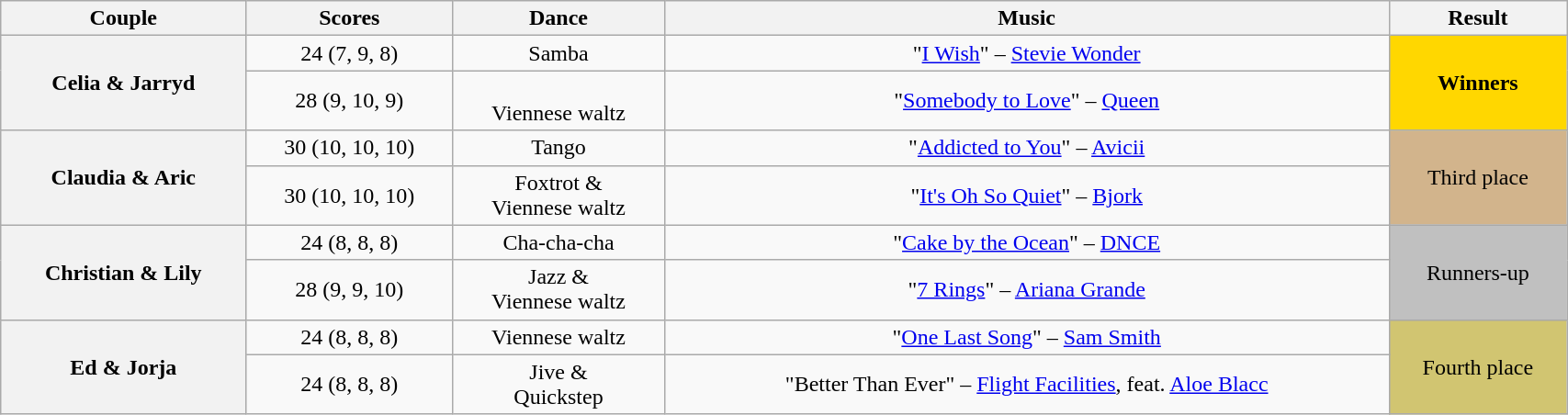<table class="wikitable sortable" style="text-align:center; width: 90%">
<tr>
<th scope="col">Couple</th>
<th scope="col">Scores</th>
<th scope="col" class="unsortable">Dance</th>
<th scope="col" class="unsortable">Music</th>
<th scope="col" class="unsortable">Result</th>
</tr>
<tr>
<th scope="row" rowspan="2">Celia & Jarryd</th>
<td>24 (7, 9, 8)</td>
<td>Samba</td>
<td>"<a href='#'>I Wish</a>" – <a href='#'>Stevie Wonder</a></td>
<td rowspan="2" bgcolor="gold"><strong>Winners</strong></td>
</tr>
<tr>
<td>28 (9, 10, 9)</td>
<td><br>Viennese waltz</td>
<td>"<a href='#'>Somebody to Love</a>" – <a href='#'>Queen</a></td>
</tr>
<tr>
<th scope="row" rowspan="2">Claudia & Aric</th>
<td>30 (10, 10, 10)</td>
<td>Tango</td>
<td>"<a href='#'>Addicted to You</a>" – <a href='#'>Avicii</a></td>
<td rowspan="2" bgcolor="tan">Third place</td>
</tr>
<tr>
<td>30 (10, 10, 10)</td>
<td>Foxtrot &<br>Viennese waltz</td>
<td>"<a href='#'>It's Oh So Quiet</a>" – <a href='#'>Bjork</a></td>
</tr>
<tr>
<th scope="row" rowspan="2">Christian & Lily</th>
<td>24 (8, 8, 8)</td>
<td>Cha-cha-cha</td>
<td>"<a href='#'>Cake by the Ocean</a>" – <a href='#'>DNCE</a></td>
<td rowspan="2" bgcolor="silver">Runners-up</td>
</tr>
<tr>
<td>28 (9, 9, 10)</td>
<td>Jazz &<br>Viennese waltz</td>
<td>"<a href='#'>7 Rings</a>" – <a href='#'>Ariana Grande</a></td>
</tr>
<tr>
<th scope="row" rowspan="2">Ed & Jorja</th>
<td>24 (8, 8, 8)</td>
<td>Viennese waltz</td>
<td>"<a href='#'>One Last Song</a>" – <a href='#'>Sam Smith</a></td>
<td rowspan="2" bgcolor="d1c571">Fourth place</td>
</tr>
<tr>
<td>24 (8, 8, 8)</td>
<td>Jive &<br>Quickstep</td>
<td>"Better Than Ever" – <a href='#'>Flight Facilities</a>, feat. <a href='#'>Aloe Blacc</a></td>
</tr>
</table>
